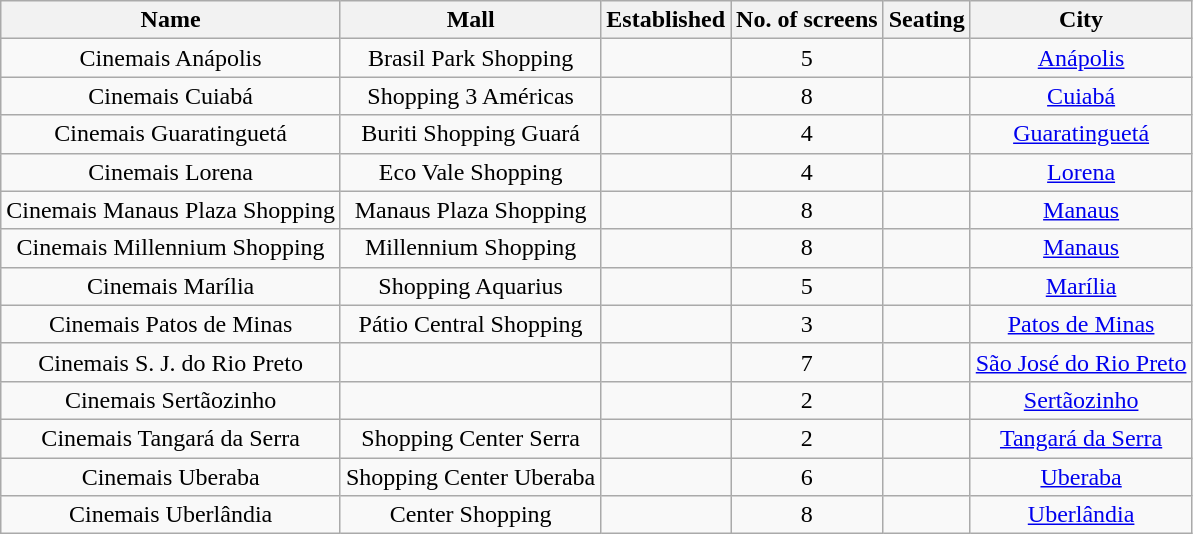<table class="wikitable">
<tr>
<th>Name</th>
<th>Mall</th>
<th>Established</th>
<th>No. of screens</th>
<th>Seating</th>
<th>City</th>
</tr>
<tr>
<td align="center">Cinemais Anápolis</td>
<td align="center">Brasil Park Shopping</td>
<td align="center"></td>
<td align="center">5</td>
<td align="center"></td>
<td align="center"><a href='#'>Anápolis</a></td>
</tr>
<tr>
<td align="center">Cinemais Cuiabá</td>
<td align="center">Shopping 3 Américas</td>
<td align="center"></td>
<td align="center">8</td>
<td align="center"></td>
<td align="center"><a href='#'>Cuiabá</a></td>
</tr>
<tr>
<td align="center">Cinemais Guaratinguetá</td>
<td align="center">Buriti Shopping Guará</td>
<td align="center"></td>
<td align="center">4</td>
<td align="center"></td>
<td align="center"><a href='#'>Guaratinguetá</a></td>
</tr>
<tr>
<td align="center">Cinemais Lorena</td>
<td align="center">Eco Vale Shopping</td>
<td></td>
<td align="center">4</td>
<td></td>
<td align="center"><a href='#'>Lorena</a></td>
</tr>
<tr>
<td align="center">Cinemais Manaus Plaza Shopping</td>
<td align="center">Manaus Plaza Shopping</td>
<td align="center"></td>
<td align="center">8</td>
<td align="center"></td>
<td align="center"><a href='#'>Manaus</a></td>
</tr>
<tr>
<td align="center">Cinemais Millennium Shopping</td>
<td align="center">Millennium Shopping</td>
<td align="center"></td>
<td align="center">8</td>
<td align="center"></td>
<td align="center"><a href='#'>Manaus</a></td>
</tr>
<tr>
<td align="center">Cinemais Marília</td>
<td align="center">Shopping Aquarius</td>
<td align="center"></td>
<td align="center">5</td>
<td align="center"></td>
<td align="center"><a href='#'>Marília</a></td>
</tr>
<tr>
<td align="center">Cinemais Patos de Minas</td>
<td align="center">Pátio Central Shopping</td>
<td align="center"></td>
<td align="center">3</td>
<td align="center"></td>
<td align="center"><a href='#'>Patos de Minas</a></td>
</tr>
<tr>
<td align="center">Cinemais S. J. do Rio Preto</td>
<td align="center"></td>
<td align="center"></td>
<td align="center">7</td>
<td align="center"></td>
<td align="center"><a href='#'>São José do Rio Preto</a></td>
</tr>
<tr>
<td align="center">Cinemais Sertãozinho</td>
<td align="center"></td>
<td align="center"></td>
<td align="center">2</td>
<td align="center"></td>
<td align="center"><a href='#'>Sertãozinho</a></td>
</tr>
<tr>
<td align="center">Cinemais Tangará da Serra</td>
<td align="center">Shopping Center Serra</td>
<td align="center"></td>
<td align="center">2</td>
<td align="center"></td>
<td align="center"><a href='#'>Tangará da Serra</a></td>
</tr>
<tr>
<td align="center">Cinemais Uberaba</td>
<td align="center">Shopping Center Uberaba</td>
<td align="center"></td>
<td align="center">6</td>
<td align="center"></td>
<td align="center"><a href='#'>Uberaba</a></td>
</tr>
<tr>
<td align="center">Cinemais Uberlândia</td>
<td align="center">Center Shopping</td>
<td align="center"></td>
<td align="center">8</td>
<td align="center"></td>
<td align="center"><a href='#'>Uberlândia</a></td>
</tr>
</table>
